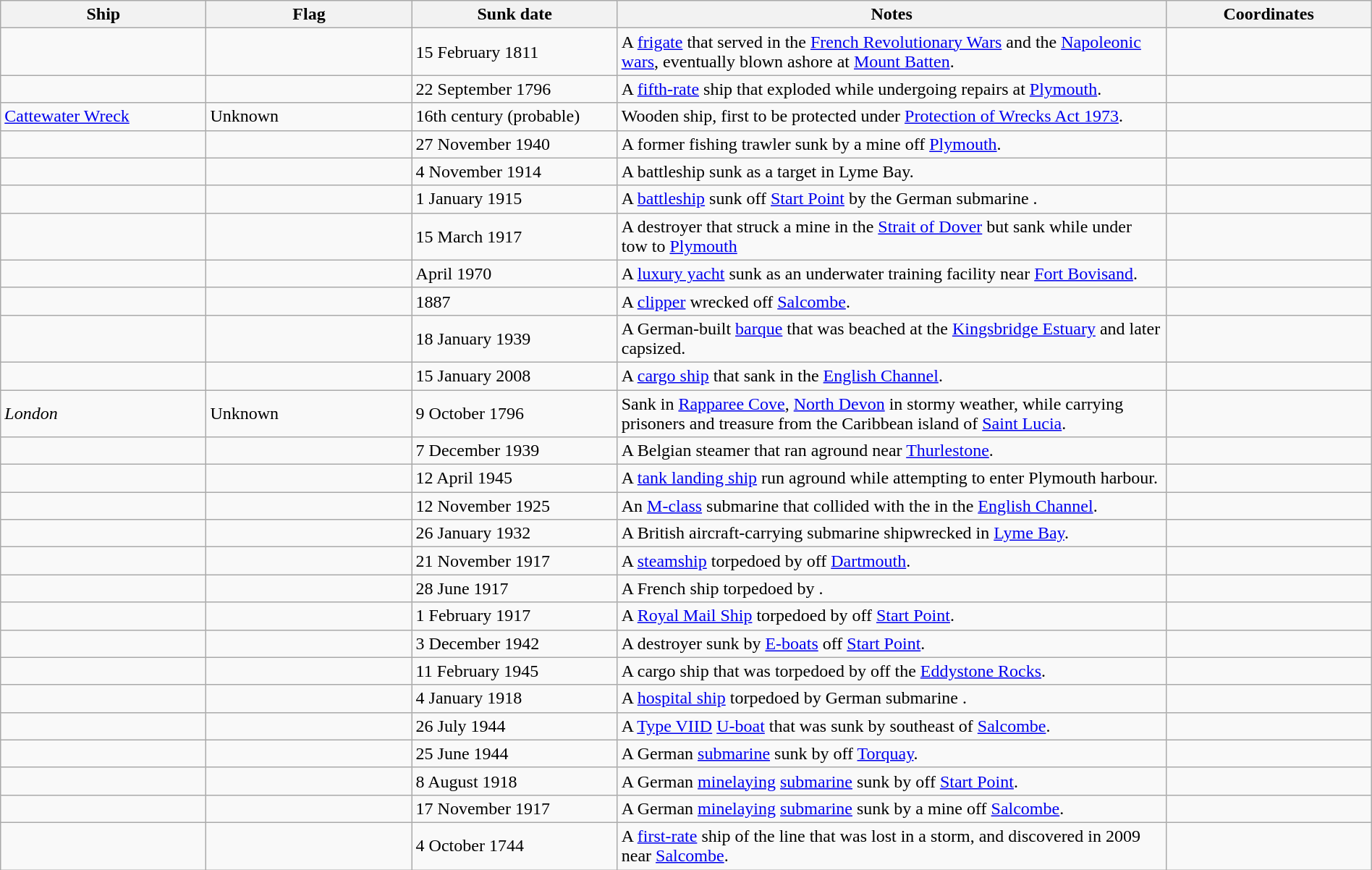<table class=wikitable  | style = "width:100%">
<tr>
<th style="width:15%">Ship</th>
<th style="width:15%">Flag</th>
<th style="width:15%" align="right">Sunk date</th>
<th style="width:40%">Notes</th>
<th style="width:15%">Coordinates</th>
</tr>
<tr>
<td></td>
<td></td>
<td>15 February 1811</td>
<td>A <a href='#'>frigate</a> that served in the <a href='#'>French Revolutionary Wars</a> and the <a href='#'>Napoleonic wars</a>, eventually blown ashore at <a href='#'>Mount Batten</a>.</td>
<td></td>
</tr>
<tr>
<td></td>
<td></td>
<td>22 September 1796</td>
<td>A <a href='#'>fifth-rate</a> ship that exploded while undergoing repairs at <a href='#'>Plymouth</a>.</td>
<td></td>
</tr>
<tr>
<td><a href='#'>Cattewater Wreck</a></td>
<td>Unknown</td>
<td>16th century (probable)</td>
<td>Wooden ship, first to be protected under <a href='#'>Protection of Wrecks Act 1973</a>.</td>
<td></td>
</tr>
<tr>
<td></td>
<td></td>
<td>27 November 1940</td>
<td>A former fishing trawler sunk by a mine off <a href='#'>Plymouth</a>.</td>
<td></td>
</tr>
<tr>
<td></td>
<td></td>
<td>4 November 1914</td>
<td>A battleship sunk as a target in Lyme Bay.</td>
<td></td>
</tr>
<tr>
<td></td>
<td></td>
<td>1 January 1915</td>
<td>A  <a href='#'>battleship</a> sunk off <a href='#'>Start Point</a> by the German submarine .</td>
<td></td>
</tr>
<tr>
<td></td>
<td></td>
<td>15 March 1917</td>
<td>A  destroyer that struck a mine in the <a href='#'>Strait of Dover</a> but sank while under tow to <a href='#'>Plymouth</a></td>
<td></td>
</tr>
<tr>
<td></td>
<td></td>
<td>April 1970</td>
<td>A <a href='#'>luxury yacht</a> sunk as an underwater training facility near <a href='#'>Fort Bovisand</a>.</td>
<td></td>
</tr>
<tr>
<td></td>
<td></td>
<td>1887</td>
<td>A <a href='#'>clipper</a> wrecked off <a href='#'>Salcombe</a>.</td>
<td></td>
</tr>
<tr>
<td></td>
<td></td>
<td>18 January 1939</td>
<td>A German-built <a href='#'>barque</a> that was beached at the <a href='#'>Kingsbridge Estuary</a> and later capsized.</td>
<td></td>
</tr>
<tr>
<td></td>
<td></td>
<td>15 January 2008</td>
<td>A <a href='#'>cargo ship</a> that sank in the <a href='#'>English Channel</a>.</td>
<td></td>
</tr>
<tr>
<td><em>London</em></td>
<td>Unknown</td>
<td>9 October 1796</td>
<td>Sank in <a href='#'>Rapparee Cove</a>, <a href='#'>North Devon</a> in stormy weather, while carrying prisoners and treasure from the Caribbean island of <a href='#'>Saint Lucia</a>.</td>
<td></td>
</tr>
<tr>
<td></td>
<td></td>
<td>7 December 1939</td>
<td>A Belgian steamer that ran aground near <a href='#'>Thurlestone</a>.</td>
<td></td>
</tr>
<tr>
<td></td>
<td></td>
<td>12 April 1945</td>
<td>A <a href='#'>tank landing ship</a> run aground while attempting to enter Plymouth harbour.</td>
<td></td>
</tr>
<tr>
<td></td>
<td></td>
<td>12 November 1925</td>
<td>An <a href='#'>M-class</a> submarine that collided with the  in the <a href='#'>English Channel</a>.</td>
<td></td>
</tr>
<tr>
<td></td>
<td></td>
<td>26 January 1932</td>
<td>A British aircraft-carrying submarine shipwrecked in <a href='#'>Lyme Bay</a>.</td>
<td></td>
</tr>
<tr>
<td></td>
<td></td>
<td>21 November 1917</td>
<td>A <a href='#'>steamship</a> torpedoed by  off <a href='#'>Dartmouth</a>.</td>
<td></td>
</tr>
<tr>
<td></td>
<td></td>
<td>28 June 1917</td>
<td>A French ship torpedoed by .</td>
<td></td>
</tr>
<tr>
<td></td>
<td></td>
<td>1 February 1917</td>
<td>A <a href='#'>Royal Mail Ship</a> torpedoed by  off <a href='#'>Start Point</a>.</td>
<td></td>
</tr>
<tr>
<td></td>
<td></td>
<td>3 December 1942</td>
<td>A  destroyer sunk by <a href='#'>E-boats</a> off <a href='#'>Start Point</a>.</td>
<td></td>
</tr>
<tr>
<td></td>
<td></td>
<td>11 February 1945</td>
<td>A cargo ship that was torpedoed by  off the <a href='#'>Eddystone Rocks</a>.</td>
<td></td>
</tr>
<tr>
<td></td>
<td></td>
<td>4 January 1918</td>
<td>A <a href='#'>hospital ship</a> torpedoed by German submarine .</td>
<td></td>
</tr>
<tr>
<td></td>
<td></td>
<td>26 July 1944</td>
<td>A <a href='#'>Type VIID</a> <a href='#'>U-boat</a> that was sunk by  southeast of <a href='#'>Salcombe</a>.</td>
<td></td>
</tr>
<tr>
<td></td>
<td></td>
<td>25 June 1944</td>
<td>A German <a href='#'>submarine</a> sunk by  off <a href='#'>Torquay</a>.</td>
<td></td>
</tr>
<tr>
<td></td>
<td></td>
<td>8 August 1918</td>
<td>A German <a href='#'>minelaying</a> <a href='#'>submarine</a> sunk by  off <a href='#'>Start Point</a>.</td>
<td></td>
</tr>
<tr>
<td></td>
<td></td>
<td>17 November 1917</td>
<td>A German <a href='#'>minelaying</a> <a href='#'>submarine</a> sunk by a mine off <a href='#'>Salcombe</a>.</td>
<td></td>
</tr>
<tr>
<td></td>
<td></td>
<td>4 October 1744</td>
<td>A <a href='#'>first-rate</a> ship of the line that was lost in a storm, and discovered in 2009 near <a href='#'>Salcombe</a>.</td>
<td></td>
</tr>
</table>
